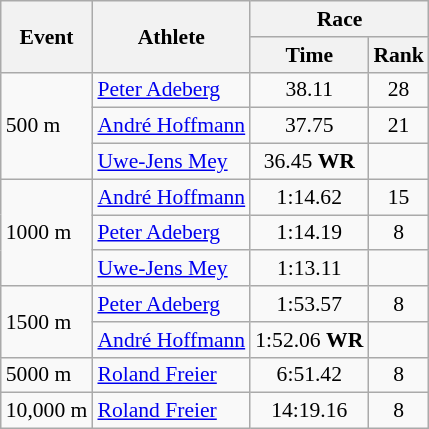<table class="wikitable" border="1" style="font-size:90%">
<tr>
<th rowspan=2>Event</th>
<th rowspan=2>Athlete</th>
<th colspan=2>Race</th>
</tr>
<tr>
<th>Time</th>
<th>Rank</th>
</tr>
<tr>
<td rowspan=3>500 m</td>
<td><a href='#'>Peter Adeberg</a></td>
<td align=center>38.11</td>
<td align=center>28</td>
</tr>
<tr>
<td><a href='#'>André Hoffmann</a></td>
<td align=center>37.75</td>
<td align=center>21</td>
</tr>
<tr>
<td><a href='#'>Uwe-Jens Mey</a></td>
<td align=center>36.45 <strong>WR</strong></td>
<td align=center></td>
</tr>
<tr>
<td rowspan=3>1000 m</td>
<td><a href='#'>André Hoffmann</a></td>
<td align=center>1:14.62</td>
<td align=center>15</td>
</tr>
<tr>
<td><a href='#'>Peter Adeberg</a></td>
<td align=center>1:14.19</td>
<td align=center>8</td>
</tr>
<tr>
<td><a href='#'>Uwe-Jens Mey</a></td>
<td align=center>1:13.11</td>
<td align=center></td>
</tr>
<tr>
<td rowspan=2>1500 m</td>
<td><a href='#'>Peter Adeberg</a></td>
<td align=center>1:53.57</td>
<td align=center>8</td>
</tr>
<tr>
<td><a href='#'>André Hoffmann</a></td>
<td align=center>1:52.06 <strong>WR</strong></td>
<td align=center></td>
</tr>
<tr>
<td>5000 m</td>
<td><a href='#'>Roland Freier</a></td>
<td align=center>6:51.42</td>
<td align=center>8</td>
</tr>
<tr>
<td>10,000 m</td>
<td><a href='#'>Roland Freier</a></td>
<td align=center>14:19.16</td>
<td align=center>8</td>
</tr>
</table>
